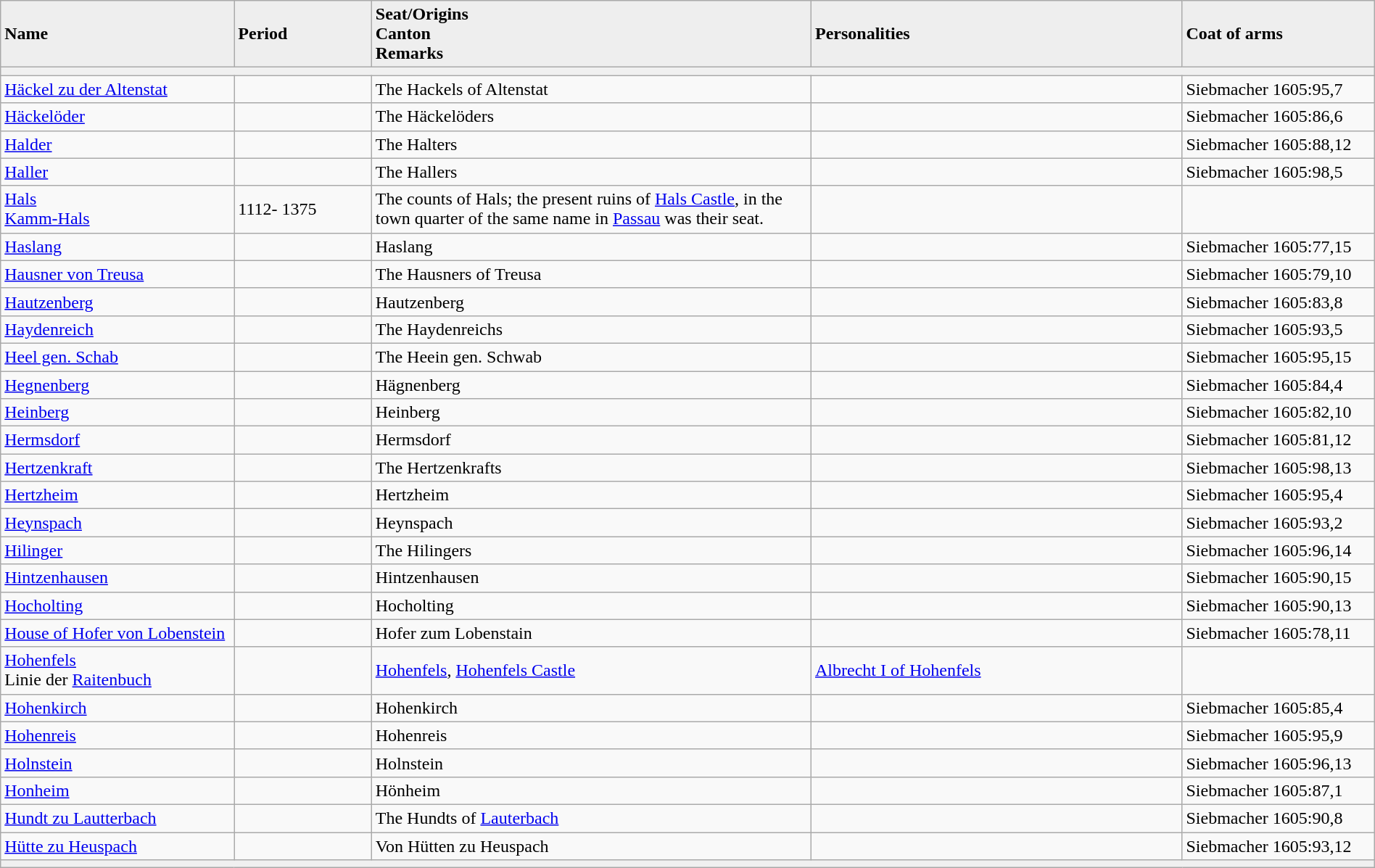<table class="wikitable" width="100%">
<tr>
<td style="background:#EEEEEE;" ! width="17%"><strong>Name</strong></td>
<td style="background:#EEEEEE;" ! width="10%"><strong>Period</strong></td>
<td style="background:#EEEEEE;" ! width="32%"><strong>Seat/Origins <br> Canton <br> Remarks</strong></td>
<td style="background:#EEEEEE;" ! width="27%"><strong>Personalities</strong></td>
<td style="background:#EEEEEE;" ! width="14%"><strong>Coat of arms</strong></td>
</tr>
<tr>
<td colspan="5" align="left" style="background:#f0f0f0;"></td>
</tr>
<tr>
<td><a href='#'>Häckel zu der Altenstat</a></td>
<td></td>
<td>The Hackels of Altenstat</td>
<td></td>
<td>Siebmacher 1605:95,7</td>
</tr>
<tr>
<td><a href='#'>Häckelöder</a></td>
<td></td>
<td>The Häckelöders</td>
<td></td>
<td>Siebmacher 1605:86,6</td>
</tr>
<tr>
<td><a href='#'>Halder</a></td>
<td></td>
<td>The Halters</td>
<td></td>
<td>Siebmacher 1605:88,12</td>
</tr>
<tr>
<td><a href='#'>Haller</a></td>
<td></td>
<td>The Hallers</td>
<td></td>
<td>Siebmacher 1605:98,5</td>
</tr>
<tr>
<td><a href='#'>Hals</a><br><a href='#'>Kamm-Hals</a></td>
<td>1112- 1375</td>
<td>The counts of Hals; the present ruins of <a href='#'>Hals Castle</a>, in the town quarter of the same name in <a href='#'>Passau</a> was their seat.</td>
<td></td>
<td></td>
</tr>
<tr>
<td><a href='#'>Haslang</a></td>
<td></td>
<td>Haslang</td>
<td></td>
<td>Siebmacher 1605:77,15</td>
</tr>
<tr>
<td><a href='#'>Hausner von Treusa</a></td>
<td></td>
<td>The Hausners of Treusa</td>
<td></td>
<td>Siebmacher 1605:79,10</td>
</tr>
<tr>
<td><a href='#'>Hautzenberg</a></td>
<td></td>
<td>Hautzenberg</td>
<td></td>
<td>Siebmacher 1605:83,8</td>
</tr>
<tr>
<td><a href='#'>Haydenreich</a></td>
<td></td>
<td>The Haydenreichs</td>
<td></td>
<td>Siebmacher 1605:93,5</td>
</tr>
<tr>
<td><a href='#'>Heel gen. Schab</a></td>
<td></td>
<td>The Heein gen. Schwab</td>
<td></td>
<td>Siebmacher 1605:95,15</td>
</tr>
<tr>
<td><a href='#'>Hegnenberg</a></td>
<td></td>
<td>Hägnenberg</td>
<td></td>
<td>Siebmacher 1605:84,4</td>
</tr>
<tr>
<td><a href='#'>Heinberg</a></td>
<td></td>
<td>Heinberg</td>
<td></td>
<td>Siebmacher 1605:82,10</td>
</tr>
<tr>
<td><a href='#'>Hermsdorf</a></td>
<td></td>
<td>Hermsdorf</td>
<td></td>
<td>Siebmacher 1605:81,12</td>
</tr>
<tr>
<td><a href='#'>Hertzenkraft</a></td>
<td></td>
<td>The Hertzenkrafts</td>
<td></td>
<td>Siebmacher 1605:98,13</td>
</tr>
<tr>
<td><a href='#'>Hertzheim</a></td>
<td></td>
<td>Hertzheim</td>
<td></td>
<td>Siebmacher 1605:95,4</td>
</tr>
<tr>
<td><a href='#'>Heynspach</a></td>
<td></td>
<td>Heynspach</td>
<td></td>
<td>Siebmacher 1605:93,2</td>
</tr>
<tr>
<td><a href='#'>Hilinger</a></td>
<td></td>
<td>The Hilingers</td>
<td></td>
<td>Siebmacher 1605:96,14</td>
</tr>
<tr>
<td><a href='#'>Hintzenhausen</a></td>
<td></td>
<td>Hintzenhausen</td>
<td></td>
<td>Siebmacher 1605:90,15</td>
</tr>
<tr>
<td><a href='#'>Hocholting</a></td>
<td></td>
<td>Hocholting</td>
<td></td>
<td>Siebmacher 1605:90,13</td>
</tr>
<tr>
<td><a href='#'>House of Hofer von Lobenstein</a></td>
<td></td>
<td>Hofer zum Lobenstain</td>
<td></td>
<td>Siebmacher 1605:78,11</td>
</tr>
<tr>
<td><a href='#'>Hohenfels</a><br>Linie der <a href='#'>Raitenbuch</a></td>
<td></td>
<td><a href='#'>Hohenfels</a>, <a href='#'>Hohenfels Castle</a></td>
<td><a href='#'>Albrecht I of Hohenfels</a></td>
<td></td>
</tr>
<tr>
<td><a href='#'>Hohenkirch</a></td>
<td></td>
<td>Hohenkirch</td>
<td></td>
<td>Siebmacher 1605:85,4</td>
</tr>
<tr>
<td><a href='#'>Hohenreis</a></td>
<td></td>
<td>Hohenreis</td>
<td></td>
<td>Siebmacher 1605:95,9</td>
</tr>
<tr>
<td><a href='#'>Holnstein</a></td>
<td></td>
<td>Holnstein</td>
<td></td>
<td>Siebmacher 1605:96,13</td>
</tr>
<tr>
<td><a href='#'>Honheim</a></td>
<td></td>
<td>Hönheim</td>
<td></td>
<td>Siebmacher 1605:87,1</td>
</tr>
<tr>
<td><a href='#'>Hundt zu Lautterbach</a></td>
<td></td>
<td>The Hundts of <a href='#'>Lauterbach</a></td>
<td></td>
<td>Siebmacher 1605:90,8</td>
</tr>
<tr>
<td><a href='#'>Hütte zu Heuspach</a></td>
<td></td>
<td>Von Hütten zu Heuspach</td>
<td></td>
<td>Siebmacher 1605:93,12</td>
</tr>
<tr>
<td colspan="5" align="left" style="background:#f0f0f0;"></td>
</tr>
</table>
